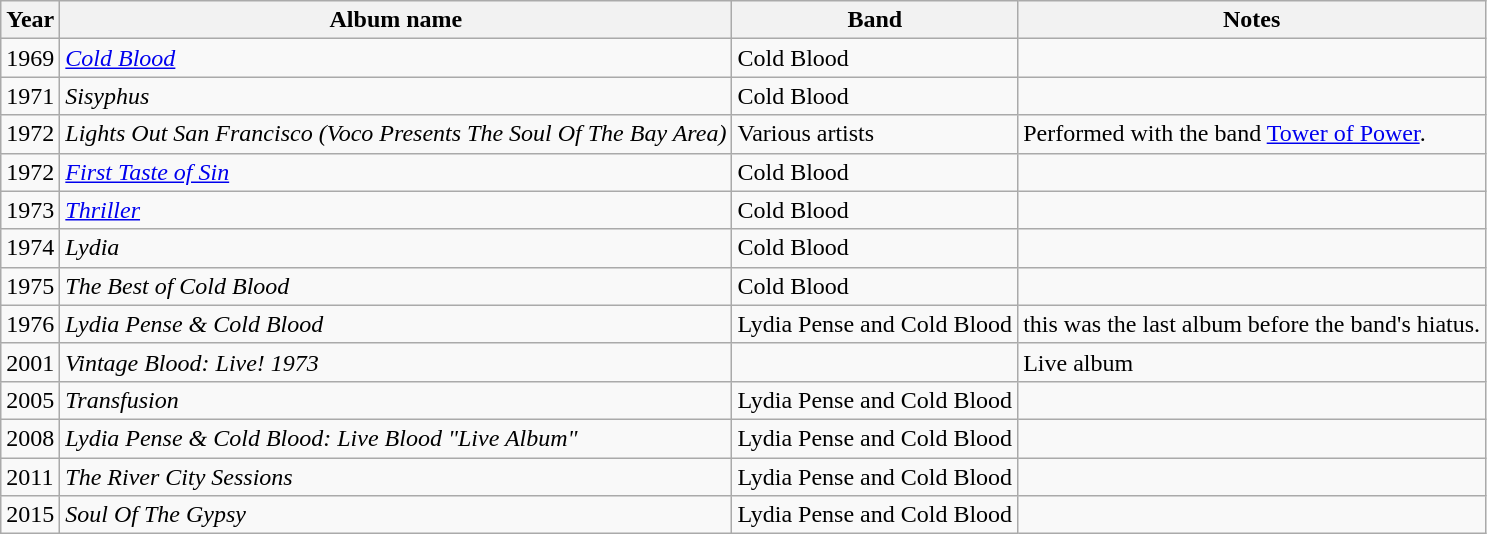<table class="wikitable">
<tr>
<th>Year</th>
<th>Album name</th>
<th>Band</th>
<th>Notes</th>
</tr>
<tr>
<td>1969</td>
<td><em><a href='#'>Cold Blood</a></em></td>
<td>Cold Blood</td>
<td></td>
</tr>
<tr>
<td>1971</td>
<td><em>Sisyphus</em></td>
<td>Cold Blood</td>
<td></td>
</tr>
<tr>
<td>1972</td>
<td><em>Lights Out San Francisco (Voco Presents The Soul Of The Bay Area)</em></td>
<td>Various artists</td>
<td>Performed with the band <a href='#'>Tower of Power</a>.</td>
</tr>
<tr>
<td>1972</td>
<td><em><a href='#'>First Taste of Sin</a></em></td>
<td>Cold Blood</td>
<td></td>
</tr>
<tr>
<td>1973</td>
<td><em><a href='#'>Thriller</a></em></td>
<td>Cold Blood</td>
<td></td>
</tr>
<tr>
<td>1974</td>
<td><em>Lydia</em></td>
<td>Cold Blood</td>
<td></td>
</tr>
<tr>
<td>1975</td>
<td><em>The Best of Cold Blood</em></td>
<td>Cold Blood</td>
<td></td>
</tr>
<tr>
<td>1976</td>
<td><em>Lydia Pense & Cold Blood</em></td>
<td>Lydia Pense and Cold Blood</td>
<td>this was the last album before the band's hiatus.</td>
</tr>
<tr>
<td>2001</td>
<td><em>Vintage Blood: Live! 1973</em></td>
<td></td>
<td>Live album</td>
</tr>
<tr>
<td>2005</td>
<td><em>Transfusion</em></td>
<td>Lydia Pense and Cold Blood</td>
<td></td>
</tr>
<tr>
<td>2008</td>
<td><em>Lydia Pense & Cold Blood: Live Blood "Live Album"</em></td>
<td>Lydia Pense and Cold Blood</td>
<td></td>
</tr>
<tr>
<td>2011</td>
<td><em>The River City Sessions</em></td>
<td>Lydia Pense and Cold Blood</td>
<td></td>
</tr>
<tr>
<td>2015</td>
<td><em>Soul Of The Gypsy</em></td>
<td>Lydia Pense and Cold Blood</td>
<td></td>
</tr>
</table>
